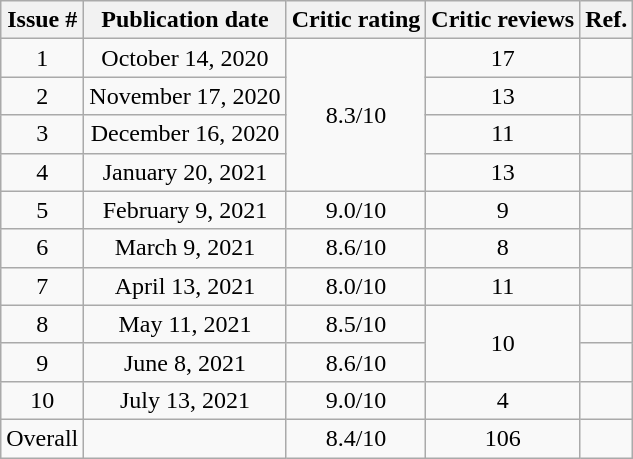<table class="wikitable sortable" style="text-align: center;">
<tr>
<th>Issue #</th>
<th>Publication date</th>
<th>Critic rating</th>
<th>Critic reviews</th>
<th>Ref.</th>
</tr>
<tr>
<td>1</td>
<td>October 14, 2020</td>
<td rowspan="4">8.3/10</td>
<td>17</td>
<td></td>
</tr>
<tr>
<td>2</td>
<td>November 17, 2020</td>
<td>13</td>
<td></td>
</tr>
<tr>
<td>3</td>
<td>December 16, 2020</td>
<td>11</td>
<td></td>
</tr>
<tr>
<td>4</td>
<td>January 20, 2021</td>
<td>13</td>
<td></td>
</tr>
<tr>
<td>5</td>
<td>February 9, 2021</td>
<td>9.0/10</td>
<td>9</td>
<td></td>
</tr>
<tr>
<td>6</td>
<td>March 9, 2021</td>
<td>8.6/10</td>
<td>8</td>
<td></td>
</tr>
<tr>
<td>7</td>
<td>April 13, 2021</td>
<td>8.0/10</td>
<td>11</td>
<td></td>
</tr>
<tr>
<td>8</td>
<td>May 11, 2021</td>
<td>8.5/10</td>
<td rowspan="2">10</td>
<td></td>
</tr>
<tr>
<td>9</td>
<td>June 8, 2021</td>
<td>8.6/10</td>
<td></td>
</tr>
<tr>
<td>10</td>
<td>July 13, 2021</td>
<td>9.0/10</td>
<td>4</td>
<td></td>
</tr>
<tr>
<td>Overall</td>
<td></td>
<td>8.4/10</td>
<td>106</td>
<td></td>
</tr>
</table>
